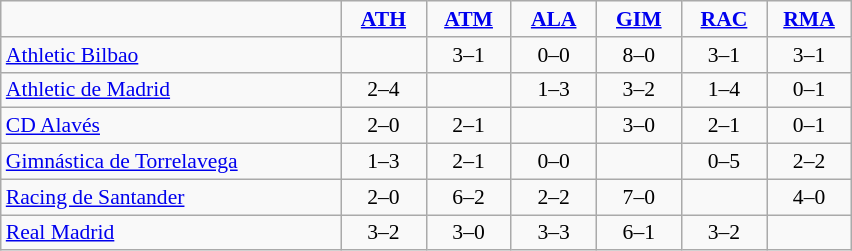<table style="font-size: 90%; text-align: center" class="wikitable">
<tr>
<td width=220></td>
<td align="center" width=50><strong><a href='#'>ATH</a></strong></td>
<td width=50><strong><a href='#'>ATM</a></strong></td>
<td width=50><strong><a href='#'>ALA</a></strong></td>
<td width=50><strong><a href='#'>GIM</a></strong></td>
<td width=50><strong><a href='#'>RAC</a></strong></td>
<td width=50><strong><a href='#'>RMA</a></strong></td>
</tr>
<tr>
<td align=left><a href='#'>Athletic Bilbao</a></td>
<td></td>
<td>3–1</td>
<td>0–0</td>
<td>8–0</td>
<td>3–1</td>
<td>3–1</td>
</tr>
<tr>
<td align=left><a href='#'>Athletic de Madrid</a></td>
<td>2–4</td>
<td></td>
<td>1–3</td>
<td>3–2</td>
<td>1–4</td>
<td>0–1</td>
</tr>
<tr>
<td align=left><a href='#'>CD Alavés</a></td>
<td>2–0</td>
<td>2–1</td>
<td></td>
<td>3–0</td>
<td>2–1</td>
<td>0–1</td>
</tr>
<tr>
<td align=left><a href='#'>Gimnástica de Torrelavega</a></td>
<td>1–3</td>
<td>2–1</td>
<td>0–0</td>
<td></td>
<td>0–5</td>
<td>2–2</td>
</tr>
<tr>
<td align=left><a href='#'>Racing de Santander</a></td>
<td>2–0</td>
<td>6–2</td>
<td>2–2</td>
<td>7–0</td>
<td></td>
<td>4–0</td>
</tr>
<tr>
<td align=left><a href='#'>Real Madrid</a></td>
<td>3–2</td>
<td>3–0</td>
<td>3–3</td>
<td>6–1</td>
<td>3–2</td>
<td></td>
</tr>
</table>
